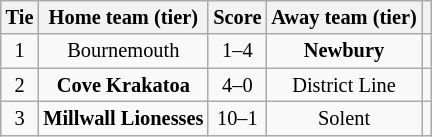<table class="wikitable" style="text-align:center; font-size:85%">
<tr>
<th>Tie</th>
<th>Home team (tier)</th>
<th>Score</th>
<th>Away team (tier)</th>
<th></th>
</tr>
<tr>
<td align="center">1</td>
<td>Bournemouth</td>
<td align="center">1–4</td>
<td><strong>Newbury</strong></td>
<td></td>
</tr>
<tr>
<td align="center">2</td>
<td><strong>Cove Krakatoa</strong></td>
<td align="center">4–0</td>
<td>District Line</td>
<td></td>
</tr>
<tr>
<td align="center">3</td>
<td><strong>Millwall Lionesses</strong></td>
<td align="center">10–1</td>
<td>Solent</td>
<td></td>
</tr>
</table>
